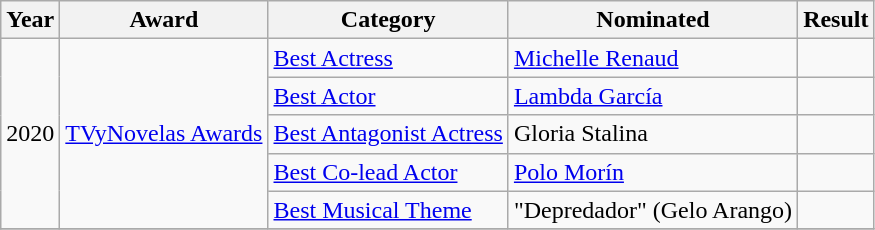<table class="wikitable plainrowheaders">
<tr>
<th scope="col">Year</th>
<th scope="col">Award</th>
<th scope="col">Category</th>
<th scope="col">Nominated</th>
<th scope="col">Result</th>
</tr>
<tr>
<td rowspan="5">2020</td>
<td rowspan="5"><a href='#'>TVyNovelas Awards</a></td>
<td><a href='#'>Best Actress</a></td>
<td><a href='#'>Michelle Renaud</a></td>
<td></td>
</tr>
<tr>
<td><a href='#'>Best Actor</a></td>
<td><a href='#'>Lambda García</a></td>
<td></td>
</tr>
<tr>
<td><a href='#'>Best Antagonist Actress</a></td>
<td>Gloria Stalina</td>
<td></td>
</tr>
<tr>
<td><a href='#'>Best Co-lead Actor</a></td>
<td><a href='#'>Polo Morín</a></td>
<td></td>
</tr>
<tr>
<td><a href='#'>Best Musical Theme</a></td>
<td>"Depredador" (Gelo Arango)</td>
<td></td>
</tr>
<tr>
</tr>
</table>
